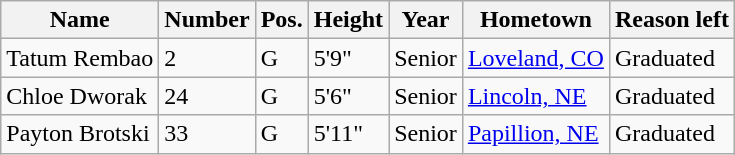<table class="wikitable sortable" border="1">
<tr>
<th>Name</th>
<th>Number</th>
<th>Pos.</th>
<th>Height</th>
<th>Year</th>
<th>Hometown</th>
<th class="unsortable">Reason left</th>
</tr>
<tr>
<td>Tatum Rembao</td>
<td>2</td>
<td>G</td>
<td>5'9"</td>
<td>Senior</td>
<td><a href='#'>Loveland, CO</a></td>
<td>Graduated</td>
</tr>
<tr>
<td>Chloe Dworak</td>
<td>24</td>
<td>G</td>
<td>5'6"</td>
<td>Senior</td>
<td><a href='#'>Lincoln, NE</a></td>
<td>Graduated</td>
</tr>
<tr>
<td>Payton Brotski</td>
<td>33</td>
<td>G</td>
<td>5'11"</td>
<td>Senior</td>
<td><a href='#'>Papillion, NE</a></td>
<td>Graduated</td>
</tr>
</table>
